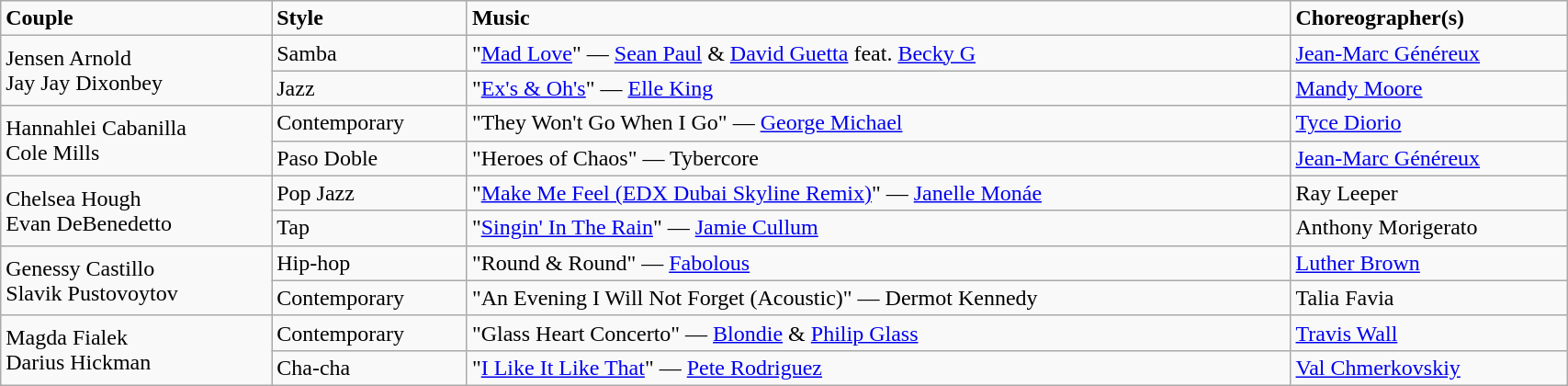<table class="wikitable" style="width:90%;">
<tr>
<td><strong>Couple</strong></td>
<td><strong>Style</strong></td>
<td><strong>Music</strong></td>
<td><strong>Choreographer(s)</strong></td>
</tr>
<tr>
<td rowspan="2">Jensen Arnold<br>Jay Jay Dixonbey</td>
<td>Samba</td>
<td>"<a href='#'>Mad Love</a>" —  <a href='#'>Sean Paul</a> & <a href='#'>David Guetta</a> feat. <a href='#'>Becky G</a></td>
<td><a href='#'>Jean-Marc Généreux</a></td>
</tr>
<tr>
<td>Jazz</td>
<td>"<a href='#'>Ex's & Oh's</a>" — <a href='#'>Elle King</a></td>
<td><a href='#'>Mandy Moore</a></td>
</tr>
<tr>
<td rowspan="2">Hannahlei Cabanilla<br>Cole Mills</td>
<td>Contemporary</td>
<td>"They Won't Go When I Go" —  <a href='#'>George Michael</a></td>
<td><a href='#'>Tyce Diorio</a></td>
</tr>
<tr>
<td>Paso Doble</td>
<td>"Heroes of Chaos" —  Tybercore</td>
<td><a href='#'>Jean-Marc Généreux</a></td>
</tr>
<tr>
<td rowspan="2">Chelsea Hough<br>Evan DeBenedetto</td>
<td>Pop Jazz</td>
<td>"<a href='#'>Make Me Feel (EDX Dubai Skyline Remix)</a>" — <a href='#'>Janelle Monáe</a></td>
<td>Ray Leeper</td>
</tr>
<tr>
<td>Tap</td>
<td>"<a href='#'>Singin' In The Rain</a>" — <a href='#'>Jamie Cullum</a></td>
<td>Anthony Morigerato</td>
</tr>
<tr>
<td rowspan="2">Genessy Castillo<br>Slavik Pustovoytov</td>
<td>Hip-hop</td>
<td>"Round & Round" —  <a href='#'>Fabolous</a></td>
<td><a href='#'>Luther Brown</a></td>
</tr>
<tr>
<td>Contemporary</td>
<td>"An Evening I Will Not Forget (Acoustic)" — Dermot Kennedy</td>
<td>Talia Favia</td>
</tr>
<tr>
<td rowspan="2">Magda Fialek<br>Darius Hickman</td>
<td>Contemporary</td>
<td>"Glass Heart Concerto" — <a href='#'>Blondie</a> & <a href='#'>Philip Glass</a></td>
<td><a href='#'>Travis Wall</a></td>
</tr>
<tr>
<td>Cha-cha</td>
<td>"<a href='#'>I Like It Like That</a>" — <a href='#'>Pete Rodriguez</a></td>
<td><a href='#'>Val Chmerkovskiy</a></td>
</tr>
</table>
